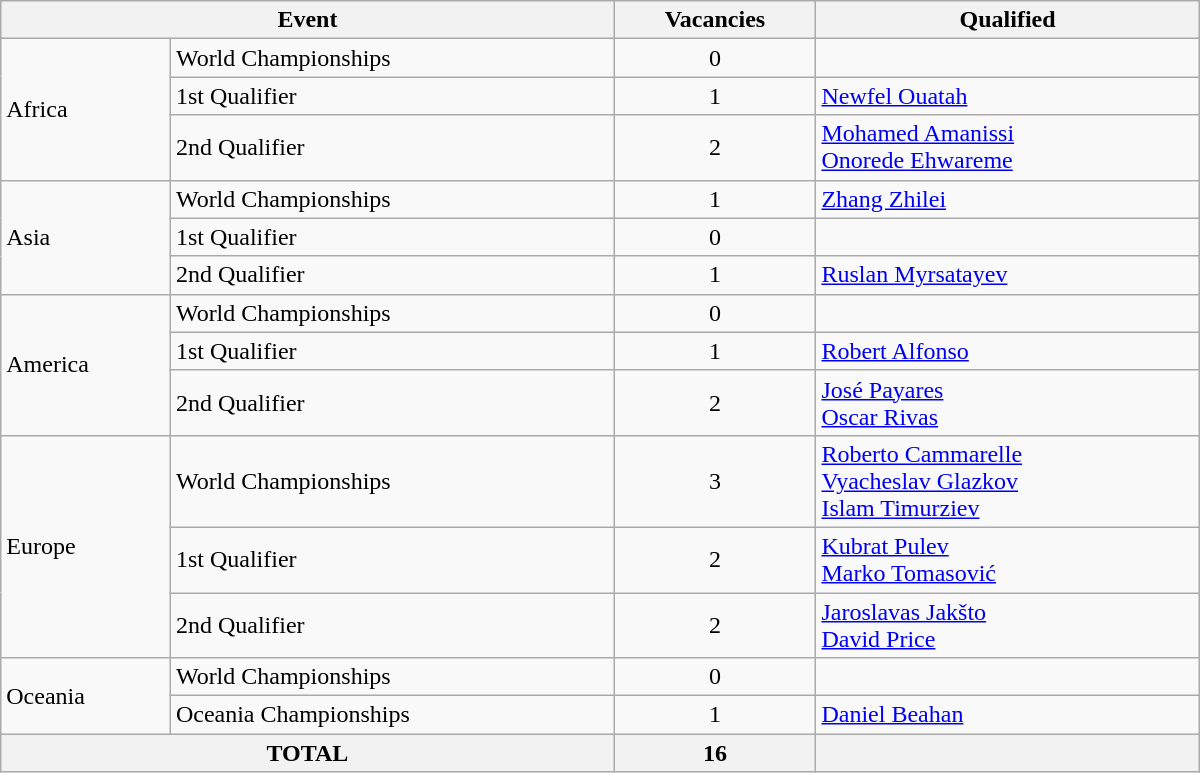<table class = "wikitable" width=800>
<tr>
<th colspan="2">Event</th>
<th>Vacancies</th>
<th>Qualified</th>
</tr>
<tr>
<td rowspan="3">Africa</td>
<td>World Championships</td>
<td align="center">0</td>
<td></td>
</tr>
<tr>
<td>1st Qualifier</td>
<td align="center">1</td>
<td> <a href='#'>Newfel Ouatah</a></td>
</tr>
<tr>
<td>2nd Qualifier</td>
<td align="center">2</td>
<td> <a href='#'>Mohamed Amanissi</a> <br>  <a href='#'>Onorede Ehwareme</a></td>
</tr>
<tr>
<td rowspan="3">Asia</td>
<td>World Championships</td>
<td align="center">1</td>
<td> <a href='#'>Zhang Zhilei</a></td>
</tr>
<tr>
<td>1st Qualifier</td>
<td align="center">0</td>
<td></td>
</tr>
<tr>
<td>2nd Qualifier</td>
<td align="center">1</td>
<td> <a href='#'>Ruslan Myrsatayev</a></td>
</tr>
<tr>
<td rowspan="3">America</td>
<td>World Championships</td>
<td align="center">0</td>
<td></td>
</tr>
<tr>
<td>1st Qualifier</td>
<td align="center">1</td>
<td> <a href='#'>Robert Alfonso</a></td>
</tr>
<tr>
<td>2nd Qualifier</td>
<td align="center">2</td>
<td> <a href='#'>José Payares</a> <br>  <a href='#'>Oscar Rivas</a></td>
</tr>
<tr>
<td rowspan="3">Europe</td>
<td>World Championships</td>
<td align="center">3</td>
<td> <a href='#'>Roberto Cammarelle</a><br> <a href='#'>Vyacheslav Glazkov</a><br> <a href='#'>Islam Timurziev</a></td>
</tr>
<tr>
<td>1st Qualifier</td>
<td align="center">2</td>
<td> <a href='#'>Kubrat Pulev</a> <br>  <a href='#'>Marko Tomasović</a></td>
</tr>
<tr>
<td>2nd Qualifier</td>
<td align="center">2</td>
<td> <a href='#'>Jaroslavas Jakšto</a> <br>  <a href='#'>David Price</a></td>
</tr>
<tr>
<td rowspan="2">Oceania</td>
<td>World Championships</td>
<td align="center">0</td>
<td></td>
</tr>
<tr>
<td>Oceania Championships</td>
<td align="center">1</td>
<td> <a href='#'>Daniel Beahan</a></td>
</tr>
<tr>
<th colspan="2">TOTAL</th>
<th>16</th>
<th></th>
</tr>
</table>
